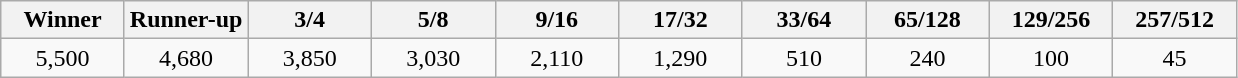<table class="wikitable" style="text-align:center">
<tr>
<th width="75">Winner</th>
<th width="75">Runner-up</th>
<th width="75">3/4</th>
<th width="75">5/8</th>
<th width="75">9/16</th>
<th width="75">17/32</th>
<th width="75">33/64</th>
<th width="75">65/128</th>
<th width="75">129/256</th>
<th width="75">257/512</th>
</tr>
<tr>
<td>5,500</td>
<td>4,680</td>
<td>3,850</td>
<td>3,030</td>
<td>2,110</td>
<td>1,290</td>
<td>510</td>
<td>240</td>
<td>100</td>
<td>45</td>
</tr>
</table>
